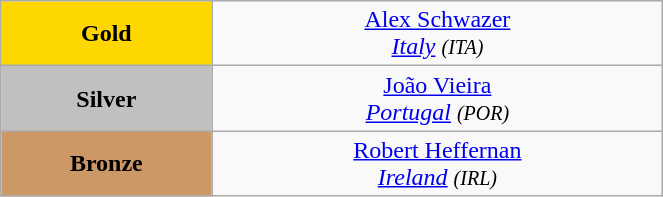<table class="wikitable" style=" text-align:center; " width="35%">
<tr>
<td bgcolor="gold"><strong>Gold</strong></td>
<td> <a href='#'>Alex Schwazer</a><br><em><a href='#'>Italy</a> <small>(ITA)</small></em></td>
</tr>
<tr>
<td bgcolor="silver"><strong>Silver</strong></td>
<td> <a href='#'>João Vieira</a><br><em><a href='#'>Portugal</a> <small>(POR)</small></em></td>
</tr>
<tr>
<td bgcolor="CC9966"><strong>Bronze</strong></td>
<td> <a href='#'>Robert Heffernan</a><br><em><a href='#'>Ireland</a> <small>(IRL)</small></em></td>
</tr>
</table>
